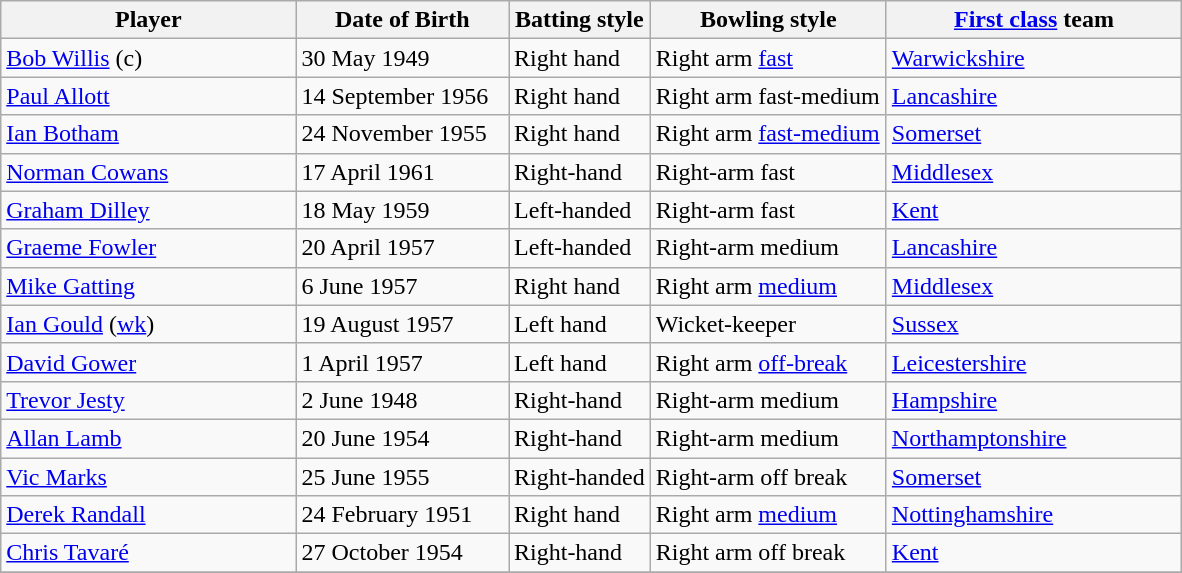<table class="wikitable">
<tr>
<th width="25%">Player</th>
<th width="18%">Date of Birth</th>
<th width="12%">Batting style</th>
<th width="20%">Bowling style</th>
<th width="25%"><a href='#'>First class</a> team</th>
</tr>
<tr>
<td><a href='#'>Bob Willis</a> (c)</td>
<td>30 May 1949</td>
<td>Right hand</td>
<td>Right arm <a href='#'>fast</a></td>
<td> <a href='#'>Warwickshire</a></td>
</tr>
<tr>
<td><a href='#'>Paul Allott</a></td>
<td>14 September 1956</td>
<td>Right hand</td>
<td>Right arm fast-medium</td>
<td> <a href='#'>Lancashire</a></td>
</tr>
<tr>
<td><a href='#'>Ian Botham</a></td>
<td>24 November 1955</td>
<td>Right hand</td>
<td>Right arm <a href='#'>fast-medium</a></td>
<td> <a href='#'>Somerset</a></td>
</tr>
<tr>
<td><a href='#'>Norman Cowans</a></td>
<td>17 April 1961</td>
<td>Right-hand</td>
<td>Right-arm fast</td>
<td> <a href='#'>Middlesex</a></td>
</tr>
<tr>
<td><a href='#'>Graham Dilley</a></td>
<td>18 May 1959</td>
<td>Left-handed</td>
<td>Right-arm fast</td>
<td> <a href='#'>Kent</a></td>
</tr>
<tr>
<td><a href='#'>Graeme Fowler</a></td>
<td>20 April 1957</td>
<td>Left-handed</td>
<td>Right-arm medium</td>
<td> <a href='#'>Lancashire</a></td>
</tr>
<tr>
<td><a href='#'>Mike Gatting</a></td>
<td>6 June 1957</td>
<td>Right hand</td>
<td>Right arm <a href='#'>medium</a></td>
<td> <a href='#'>Middlesex</a></td>
</tr>
<tr>
<td><a href='#'>Ian Gould</a> (<a href='#'>wk</a>)</td>
<td>19 August 1957</td>
<td>Left hand</td>
<td>Wicket-keeper</td>
<td> <a href='#'>Sussex</a></td>
</tr>
<tr>
<td><a href='#'>David Gower</a></td>
<td>1 April 1957</td>
<td>Left hand</td>
<td>Right arm <a href='#'>off-break</a></td>
<td> <a href='#'>Leicestershire</a></td>
</tr>
<tr>
<td><a href='#'>Trevor Jesty</a></td>
<td>2 June 1948</td>
<td>Right-hand</td>
<td>Right-arm medium</td>
<td> <a href='#'>Hampshire</a></td>
</tr>
<tr>
<td><a href='#'>Allan Lamb</a></td>
<td>20 June 1954</td>
<td>Right-hand</td>
<td>Right-arm medium</td>
<td> <a href='#'>Northamptonshire</a></td>
</tr>
<tr>
<td><a href='#'>Vic Marks</a></td>
<td>25 June 1955</td>
<td>Right-handed</td>
<td>Right-arm off break</td>
<td> <a href='#'>Somerset</a></td>
</tr>
<tr>
<td><a href='#'>Derek Randall</a></td>
<td>24 February 1951</td>
<td>Right hand</td>
<td>Right arm <a href='#'>medium</a></td>
<td> <a href='#'>Nottinghamshire</a></td>
</tr>
<tr>
<td><a href='#'>Chris Tavaré</a></td>
<td>27 October 1954</td>
<td>Right-hand</td>
<td>Right arm off break</td>
<td> <a href='#'>Kent</a></td>
</tr>
<tr>
</tr>
</table>
